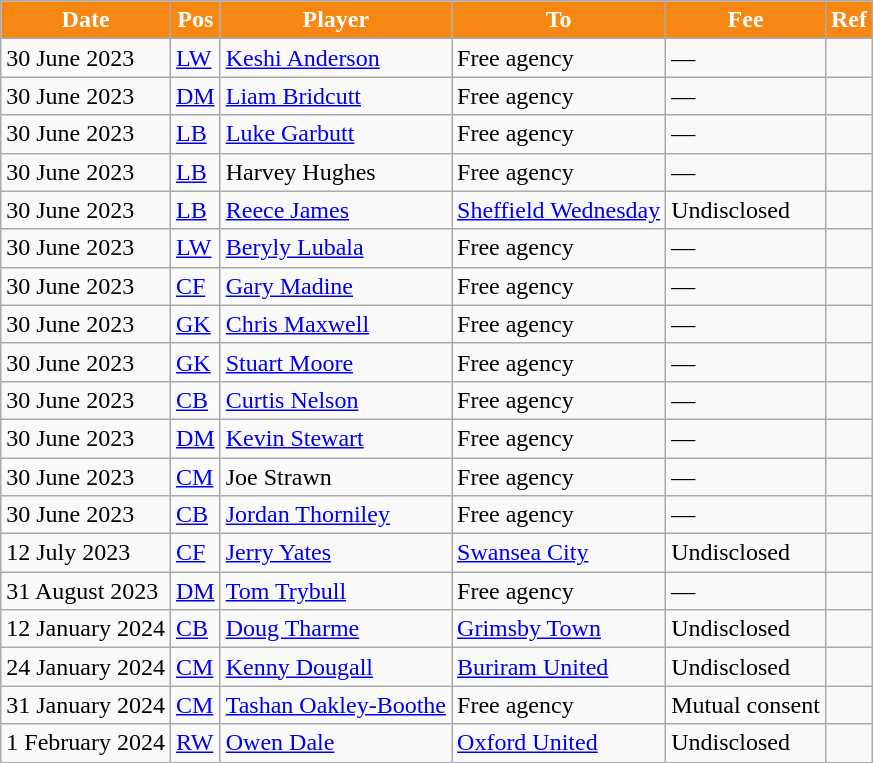<table class="wikitable plainrowheaders sortable">
<tr>
<th style="background:#F68712; color:#FFFFFF;">Date</th>
<th style="background:#F68712; color:#FFFFFF;">Pos</th>
<th style="background:#F68712; color:#FFFFFF;">Player</th>
<th style="background:#F68712; color:#FFFFFF;">To</th>
<th style="background:#F68712; color:#FFFFFF;">Fee</th>
<th style="background:#F68712; color:#FFFFFF;">Ref</th>
</tr>
<tr>
<td>30 June 2023</td>
<td><a href='#'>LW</a></td>
<td><a href='#'>Keshi Anderson</a></td>
<td>Free agency</td>
<td>—</td>
<td></td>
</tr>
<tr>
<td>30 June 2023</td>
<td><a href='#'>DM</a></td>
<td><a href='#'>Liam Bridcutt</a></td>
<td>Free agency</td>
<td>—</td>
<td></td>
</tr>
<tr>
<td>30 June 2023</td>
<td><a href='#'>LB</a></td>
<td><a href='#'>Luke Garbutt</a></td>
<td>Free agency</td>
<td>—</td>
<td></td>
</tr>
<tr>
<td>30 June 2023</td>
<td><a href='#'>LB</a></td>
<td>Harvey Hughes</td>
<td>Free agency</td>
<td>—</td>
<td></td>
</tr>
<tr>
<td>30 June 2023</td>
<td><a href='#'>LB</a></td>
<td><a href='#'>Reece James</a></td>
<td><a href='#'>Sheffield Wednesday</a></td>
<td>Undisclosed</td>
<td></td>
</tr>
<tr>
<td>30 June 2023</td>
<td><a href='#'>LW</a></td>
<td><a href='#'>Beryly Lubala</a></td>
<td>Free agency</td>
<td>—</td>
<td></td>
</tr>
<tr>
<td>30 June 2023</td>
<td><a href='#'>CF</a></td>
<td><a href='#'>Gary Madine</a></td>
<td>Free agency</td>
<td>—</td>
<td></td>
</tr>
<tr>
<td>30 June 2023</td>
<td><a href='#'>GK</a></td>
<td><a href='#'>Chris Maxwell</a></td>
<td>Free agency</td>
<td>—</td>
<td></td>
</tr>
<tr>
<td>30 June 2023</td>
<td><a href='#'>GK</a></td>
<td><a href='#'>Stuart Moore</a></td>
<td>Free agency</td>
<td>—</td>
<td></td>
</tr>
<tr>
<td>30 June 2023</td>
<td><a href='#'>CB</a></td>
<td><a href='#'>Curtis Nelson</a></td>
<td>Free agency</td>
<td>—</td>
<td></td>
</tr>
<tr>
<td>30 June 2023</td>
<td><a href='#'>DM</a></td>
<td><a href='#'>Kevin Stewart</a></td>
<td>Free agency</td>
<td>—</td>
<td></td>
</tr>
<tr>
<td>30 June 2023</td>
<td><a href='#'>CM</a></td>
<td>Joe Strawn</td>
<td>Free agency</td>
<td>—</td>
<td></td>
</tr>
<tr>
<td>30 June 2023</td>
<td><a href='#'>CB</a></td>
<td><a href='#'>Jordan Thorniley</a></td>
<td>Free agency</td>
<td>—</td>
<td></td>
</tr>
<tr>
<td>12 July 2023</td>
<td><a href='#'>CF</a></td>
<td><a href='#'>Jerry Yates</a></td>
<td><a href='#'>Swansea City</a></td>
<td>Undisclosed</td>
<td></td>
</tr>
<tr>
<td>31 August 2023</td>
<td><a href='#'>DM</a></td>
<td><a href='#'>Tom Trybull</a></td>
<td>Free agency</td>
<td>—</td>
<td></td>
</tr>
<tr>
<td>12 January 2024</td>
<td><a href='#'>CB</a></td>
<td><a href='#'>Doug Tharme</a></td>
<td><a href='#'>Grimsby Town</a></td>
<td>Undisclosed</td>
<td></td>
</tr>
<tr>
<td>24 January 2024</td>
<td><a href='#'>CM</a></td>
<td><a href='#'>Kenny Dougall</a></td>
<td><a href='#'>Buriram United</a></td>
<td>Undisclosed</td>
<td></td>
</tr>
<tr>
<td>31 January 2024</td>
<td><a href='#'>CM</a></td>
<td><a href='#'>Tashan Oakley-Boothe</a></td>
<td>Free agency</td>
<td>Mutual consent</td>
<td></td>
</tr>
<tr>
<td>1 February 2024</td>
<td><a href='#'>RW</a></td>
<td><a href='#'>Owen Dale</a></td>
<td><a href='#'>Oxford United</a></td>
<td>Undisclosed</td>
<td></td>
</tr>
</table>
